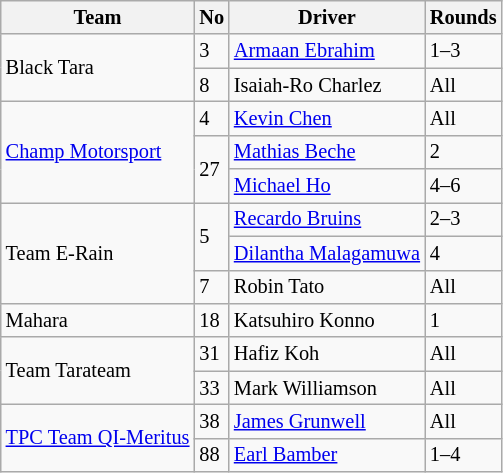<table class="wikitable" style="font-size: 85%;">
<tr>
<th>Team</th>
<th>No</th>
<th>Driver</th>
<th>Rounds</th>
</tr>
<tr>
<td rowspan=2> Black Tara</td>
<td>3</td>
<td> <a href='#'>Armaan Ebrahim</a></td>
<td>1–3</td>
</tr>
<tr>
<td>8</td>
<td> Isaiah-Ro Charlez</td>
<td>All</td>
</tr>
<tr>
<td rowspan=3> <a href='#'>Champ Motorsport</a></td>
<td>4</td>
<td> <a href='#'>Kevin Chen</a></td>
<td>All</td>
</tr>
<tr>
<td rowspan=2>27</td>
<td> <a href='#'>Mathias Beche</a></td>
<td>2</td>
</tr>
<tr>
<td> <a href='#'>Michael Ho</a></td>
<td>4–6</td>
</tr>
<tr>
<td rowspan=3> Team E-Rain</td>
<td rowspan=2>5</td>
<td> <a href='#'>Recardo Bruins</a></td>
<td>2–3</td>
</tr>
<tr>
<td> <a href='#'>Dilantha Malagamuwa</a></td>
<td>4</td>
</tr>
<tr>
<td>7</td>
<td> Robin Tato</td>
<td>All</td>
</tr>
<tr>
<td> Mahara</td>
<td>18</td>
<td> Katsuhiro Konno</td>
<td>1</td>
</tr>
<tr>
<td rowspan=2> Team Tarateam</td>
<td>31</td>
<td> Hafiz Koh</td>
<td>All</td>
</tr>
<tr>
<td>33</td>
<td> Mark Williamson</td>
<td>All</td>
</tr>
<tr>
<td rowspan=2> <a href='#'>TPC Team QI-Meritus</a></td>
<td>38</td>
<td> <a href='#'>James Grunwell</a></td>
<td>All</td>
</tr>
<tr>
<td>88</td>
<td> <a href='#'>Earl Bamber</a></td>
<td>1–4</td>
</tr>
</table>
